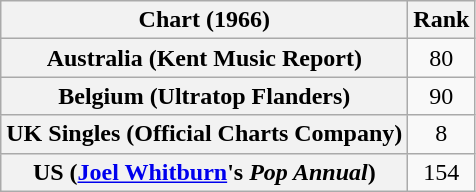<table class="wikitable sortable plainrowheaders" style="text-align:center">
<tr>
<th align="left">Chart (1966)</th>
<th style="text-align:center;">Rank</th>
</tr>
<tr>
<th scope="row">Australia (Kent Music Report)</th>
<td>80</td>
</tr>
<tr>
<th scope="row">Belgium (Ultratop Flanders)</th>
<td>90</td>
</tr>
<tr>
<th scope="row">UK Singles (Official Charts Company)</th>
<td>8</td>
</tr>
<tr>
<th scope="row">US (<a href='#'>Joel Whitburn</a>'s <em>Pop Annual</em>)</th>
<td>154</td>
</tr>
</table>
